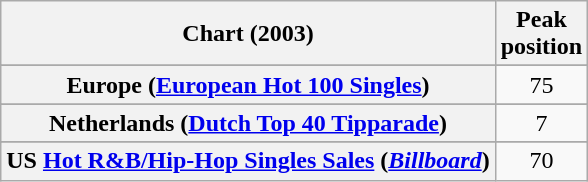<table class="wikitable sortable plainrowheaders" style="text-align:center">
<tr>
<th scope="col">Chart (2003)</th>
<th scope="col">Peak<br>position</th>
</tr>
<tr>
</tr>
<tr>
</tr>
<tr>
<th scope="row">Europe (<a href='#'>European Hot 100 Singles</a>)</th>
<td>75</td>
</tr>
<tr>
</tr>
<tr>
</tr>
<tr>
</tr>
<tr>
<th scope="row">Netherlands (<a href='#'>Dutch Top 40 Tipparade</a>)</th>
<td>7</td>
</tr>
<tr>
</tr>
<tr>
</tr>
<tr>
</tr>
<tr>
</tr>
<tr>
</tr>
<tr>
<th scope="row">US <a href='#'>Hot R&B/Hip-Hop Singles Sales</a> (<em><a href='#'>Billboard</a></em>)</th>
<td>70</td>
</tr>
</table>
